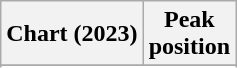<table class="wikitable sortable plainrowheaders" style="text-align:center;" border="1">
<tr>
<th scope="col">Chart (2023)</th>
<th scope="col">Peak<br>position</th>
</tr>
<tr>
</tr>
<tr>
</tr>
</table>
